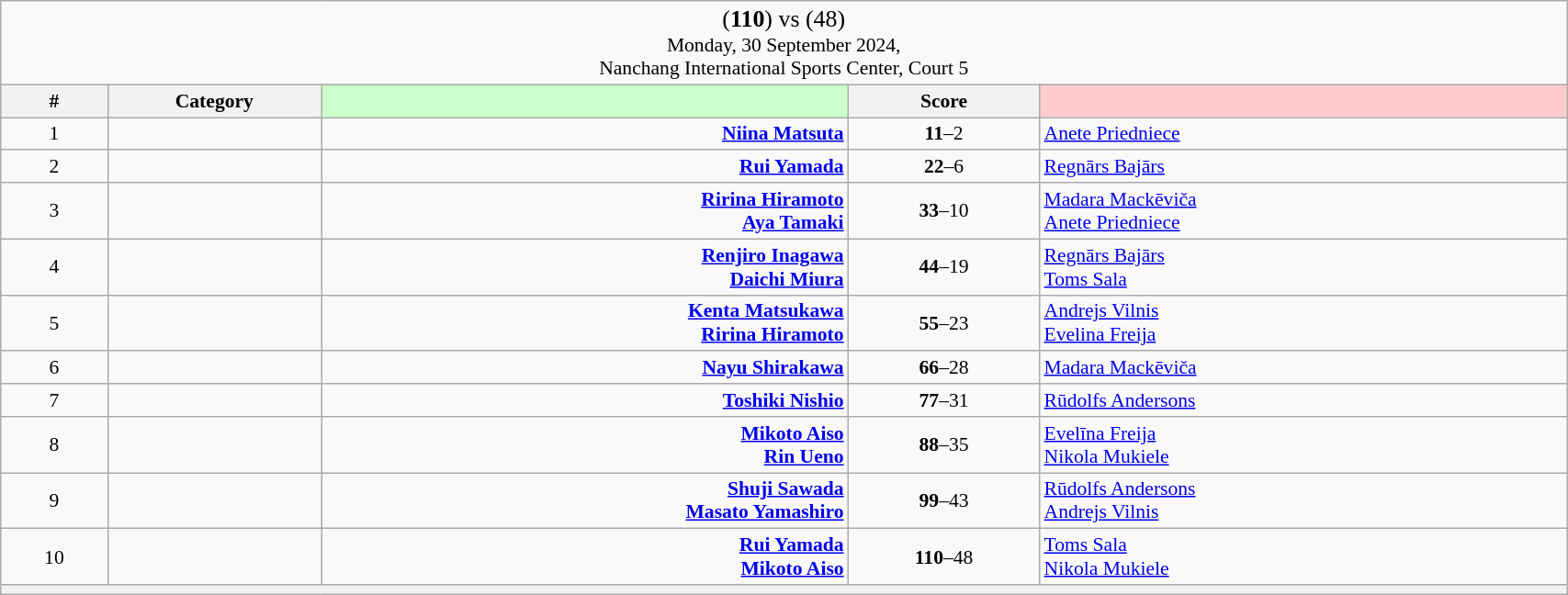<table class="wikitable mw-collapsible mw-collapsed" style="font-size:90%; text-align:center" width="90%">
<tr>
<td colspan="5"><big>(<strong>110</strong>) <strong></strong> vs  (48)</big><br>Monday, 30 September 2024, <br>Nanchang International Sports Center, Court 5</td>
</tr>
<tr>
<th width="25">#</th>
<th width="50">Category</th>
<th style="background-color:#CCFFCC" width="150"></th>
<th width="50">Score<br></th>
<th style="background-color:#FFCCCC" width="150"></th>
</tr>
<tr>
<td>1</td>
<td></td>
<td align="right"><strong><a href='#'>Niina Matsuta</a> </strong></td>
<td><strong>11</strong>–2<br></td>
<td align="left"> <a href='#'>Anete Priedniece</a></td>
</tr>
<tr>
<td>2</td>
<td></td>
<td align="right"><strong><a href='#'>Rui Yamada</a> </strong></td>
<td><strong>22</strong>–6<br></td>
<td align="left"> <a href='#'>Regnārs Bajārs</a></td>
</tr>
<tr>
<td>3</td>
<td></td>
<td align="right"><strong><a href='#'>Ririna Hiramoto</a> <br><a href='#'>Aya Tamaki</a> </strong></td>
<td><strong>33</strong>–10<br></td>
<td align="left"> <a href='#'>Madara Mackēviča</a><br> <a href='#'>Anete Priedniece</a></td>
</tr>
<tr>
<td>4</td>
<td></td>
<td align="right"><strong><a href='#'>Renjiro Inagawa</a> <br><a href='#'> Daichi Miura</a> </strong></td>
<td><strong>44</strong>–19<br></td>
<td align="left"> <a href='#'>Regnārs Bajārs</a><br> <a href='#'>Toms Sala</a></td>
</tr>
<tr>
<td>5</td>
<td></td>
<td align="right"><strong><a href='#'>Kenta Matsukawa</a> <br><a href='#'>Ririna Hiramoto</a> </strong></td>
<td><strong>55</strong>–23<br></td>
<td align="left"> <a href='#'>Andrejs Vilnis</a><br> <a href='#'>Evelina Freija</a></td>
</tr>
<tr>
<td>6</td>
<td></td>
<td align="right"><strong><a href='#'>Nayu Shirakawa</a> </strong></td>
<td><strong>66</strong>–28<br></td>
<td align="left"> <a href='#'>Madara Mackēviča</a></td>
</tr>
<tr>
<td>7</td>
<td></td>
<td align="right"><strong><a href='#'>Toshiki Nishio</a> </strong></td>
<td><strong>77</strong>–31<br></td>
<td align="left"> <a href='#'>Rūdolfs Andersons</a></td>
</tr>
<tr>
<td>8</td>
<td></td>
<td align="right"><strong><a href='#'>Mikoto Aiso</a> <br><a href='#'>Rin Ueno</a> </strong></td>
<td><strong>88</strong>–35<br></td>
<td align="left"> <a href='#'>Evelīna Freija</a><br> <a href='#'>Nikola Mukiele</a></td>
</tr>
<tr>
<td>9</td>
<td></td>
<td align="right"><strong><a href='#'>Shuji Sawada</a> <br><a href='#'>Masato Yamashiro</a> </strong></td>
<td><strong>99</strong>–43<br></td>
<td align="left"> <a href='#'>Rūdolfs Andersons</a><br> <a href='#'>Andrejs Vilnis</a></td>
</tr>
<tr>
<td>10</td>
<td></td>
<td align="right"><strong><a href='#'>Rui Yamada</a> <br><a href='#'>Mikoto Aiso</a> </strong></td>
<td><strong>110</strong>–48<br></td>
<td align="left"> <a href='#'>Toms Sala</a><br> <a href='#'>Nikola Mukiele</a></td>
</tr>
<tr>
<th colspan="5"></th>
</tr>
</table>
